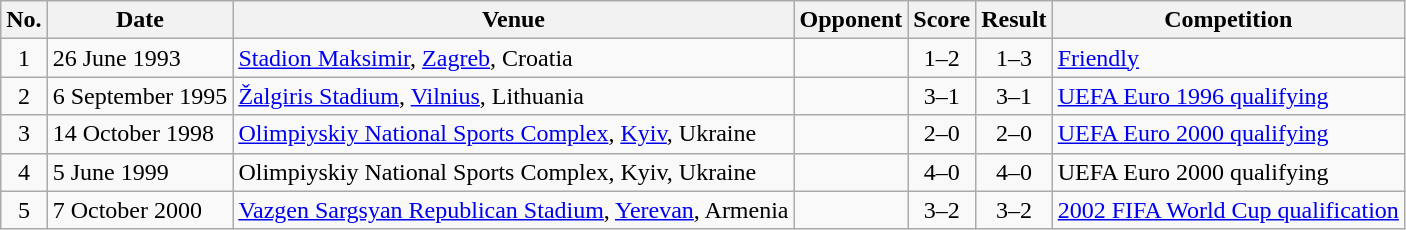<table class="wikitable sortable">
<tr>
<th scope="col">No.</th>
<th scope="col">Date</th>
<th scope="col">Venue</th>
<th scope="col">Opponent</th>
<th scope="col">Score</th>
<th scope="col">Result</th>
<th scope="col">Competition</th>
</tr>
<tr>
<td align="center">1</td>
<td>26 June 1993</td>
<td><a href='#'>Stadion Maksimir</a>, <a href='#'>Zagreb</a>, Croatia</td>
<td></td>
<td align="center">1–2</td>
<td align="center">1–3</td>
<td><a href='#'>Friendly</a></td>
</tr>
<tr>
<td align="center">2</td>
<td>6 September 1995</td>
<td><a href='#'>Žalgiris Stadium</a>, <a href='#'>Vilnius</a>, Lithuania</td>
<td></td>
<td align="center">3–1</td>
<td align="center">3–1</td>
<td><a href='#'>UEFA Euro 1996 qualifying</a></td>
</tr>
<tr>
<td align="center">3</td>
<td>14 October 1998</td>
<td><a href='#'>Olimpiyskiy National Sports Complex</a>, <a href='#'>Kyiv</a>, Ukraine</td>
<td></td>
<td align="center">2–0</td>
<td align="center">2–0</td>
<td><a href='#'>UEFA Euro 2000 qualifying</a></td>
</tr>
<tr>
<td align="center">4</td>
<td>5 June 1999</td>
<td>Olimpiyskiy National Sports Complex, Kyiv, Ukraine</td>
<td></td>
<td align="center">4–0</td>
<td align="center">4–0</td>
<td>UEFA Euro 2000 qualifying</td>
</tr>
<tr>
<td align="center">5</td>
<td>7 October 2000</td>
<td><a href='#'>Vazgen Sargsyan Republican Stadium</a>, <a href='#'>Yerevan</a>, Armenia</td>
<td></td>
<td align="center">3–2</td>
<td align="center">3–2</td>
<td><a href='#'>2002 FIFA World Cup qualification</a></td>
</tr>
</table>
